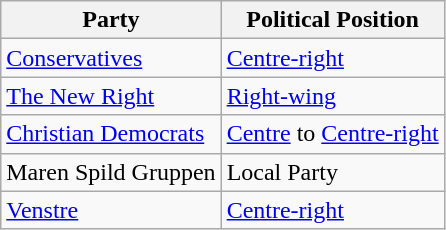<table class="wikitable mw-collapsible mw-collapsed">
<tr>
<th>Party</th>
<th>Political Position</th>
</tr>
<tr>
<td><a href='#'>Conservatives</a></td>
<td><a href='#'>Centre-right</a></td>
</tr>
<tr>
<td><a href='#'>The New Right</a></td>
<td><a href='#'>Right-wing</a></td>
</tr>
<tr>
<td><a href='#'>Christian Democrats</a></td>
<td><a href='#'>Centre</a> to <a href='#'>Centre-right</a></td>
</tr>
<tr>
<td>Maren Spild Gruppen</td>
<td>Local Party</td>
</tr>
<tr>
<td><a href='#'>Venstre</a></td>
<td><a href='#'>Centre-right</a></td>
</tr>
</table>
